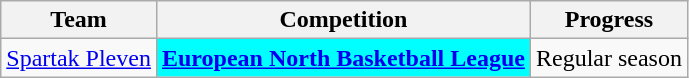<table class="wikitable sortable">
<tr>
<th>Team</th>
<th>Competition</th>
<th>Progress</th>
</tr>
<tr>
<td><a href='#'>Spartak Pleven</a></td>
<td style="background-color:cyan;color:#D0D3D4;text-align:center"  rowspan=1><strong><a href='#'><span>European North Basketball League</span></a></strong></td>
<td>Regular season</td>
</tr>
</table>
